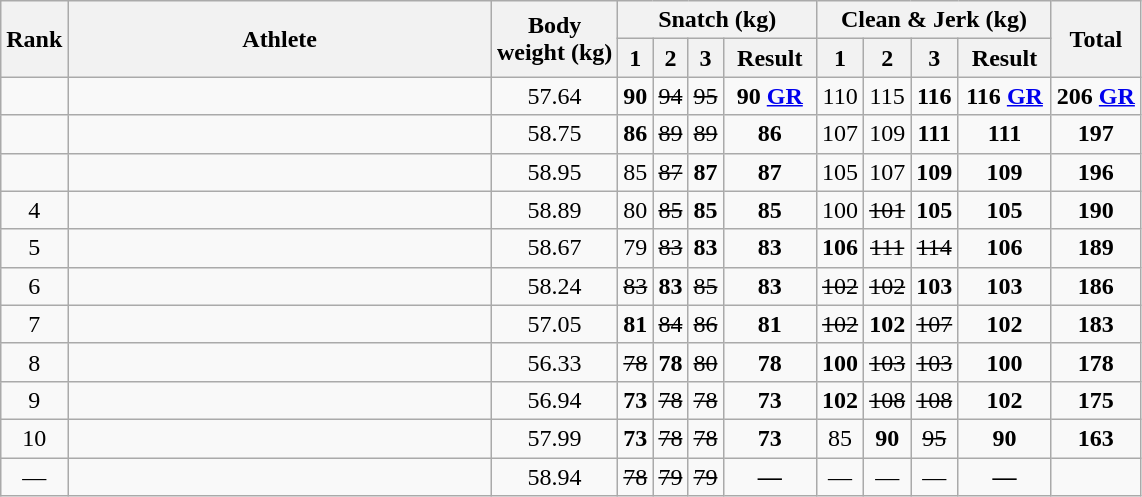<table class = "wikitable sortable" style="text-align:center;">
<tr>
<th rowspan=2>Rank</th>
<th rowspan=2 width=275>Athlete</th>
<th rowspan=2>Body<br>weight (kg)</th>
<th colspan=4>Snatch (kg)</th>
<th colspan=4>Clean & Jerk (kg)</th>
<th rowspan=2>Total</th>
</tr>
<tr>
<th class="unsortable">1</th>
<th class="unsortable">2</th>
<th class="unsortable">3</th>
<th width=55>Result</th>
<th class="unsortable">1</th>
<th class="unsortable">2</th>
<th class="unsortable">3</th>
<th width=55>Result</th>
</tr>
<tr>
<td></td>
<td align=left></td>
<td>57.64</td>
<td><strong>90</strong></td>
<td><s>94</s></td>
<td><s>95</s></td>
<td><strong>90 <a href='#'>GR</a></strong></td>
<td>110</td>
<td>115</td>
<td><strong>116</strong></td>
<td><strong>116 <a href='#'>GR</a></strong></td>
<td><strong>206 <a href='#'>GR</a></strong></td>
</tr>
<tr>
<td></td>
<td align=left></td>
<td>58.75</td>
<td><strong>86</strong></td>
<td><s>89</s></td>
<td><s>89</s></td>
<td><strong>86</strong></td>
<td>107</td>
<td>109</td>
<td><strong>111</strong></td>
<td><strong>111</strong></td>
<td><strong>197</strong></td>
</tr>
<tr>
<td></td>
<td align=left></td>
<td>58.95</td>
<td>85</td>
<td><s>87</s></td>
<td><strong>87</strong></td>
<td><strong>87</strong></td>
<td>105</td>
<td>107</td>
<td><strong>109</strong></td>
<td><strong>109</strong></td>
<td><strong>196</strong></td>
</tr>
<tr>
<td>4</td>
<td align=left></td>
<td>58.89</td>
<td>80</td>
<td><s>85</s></td>
<td><strong>85</strong></td>
<td><strong>85</strong></td>
<td>100</td>
<td><s>101</s></td>
<td><strong>105</strong></td>
<td><strong>105</strong></td>
<td><strong>190</strong></td>
</tr>
<tr>
<td>5</td>
<td align=left></td>
<td>58.67</td>
<td>79</td>
<td><s>83</s></td>
<td><strong>83</strong></td>
<td><strong>83</strong></td>
<td><strong>106</strong></td>
<td><s>111</s></td>
<td><s>114</s></td>
<td><strong>106</strong></td>
<td><strong>189</strong></td>
</tr>
<tr>
<td>6</td>
<td align=left></td>
<td>58.24</td>
<td><s>83</s></td>
<td><strong>83</strong></td>
<td><s>85</s></td>
<td><strong>83</strong></td>
<td><s>102</s></td>
<td><s>102</s></td>
<td><strong>103</strong></td>
<td><strong>103</strong></td>
<td><strong>186</strong></td>
</tr>
<tr>
<td>7</td>
<td align=left></td>
<td>57.05</td>
<td><strong>81</strong></td>
<td><s>84</s></td>
<td><s>86</s></td>
<td><strong>81</strong></td>
<td><s>102</s></td>
<td><strong>102</strong></td>
<td><s>107</s></td>
<td><strong>102</strong></td>
<td><strong>183</strong></td>
</tr>
<tr>
<td>8</td>
<td align=left></td>
<td>56.33</td>
<td><s>78</s></td>
<td><strong>78</strong></td>
<td><s>80</s></td>
<td><strong>78</strong></td>
<td><strong>100</strong></td>
<td><s>103</s></td>
<td><s>103</s></td>
<td><strong>100</strong></td>
<td><strong>178</strong></td>
</tr>
<tr>
<td>9</td>
<td align=left></td>
<td>56.94</td>
<td><strong>73</strong></td>
<td><s>78</s></td>
<td><s>78</s></td>
<td><strong>73</strong></td>
<td><strong>102</strong></td>
<td><s>108</s></td>
<td><s>108</s></td>
<td><strong>102</strong></td>
<td><strong>175</strong></td>
</tr>
<tr>
<td>10</td>
<td align=left></td>
<td>57.99</td>
<td><strong>73</strong></td>
<td><s>78</s></td>
<td><s>78</s></td>
<td><strong>73</strong></td>
<td>85</td>
<td><strong>90</strong></td>
<td><s>95</s></td>
<td><strong>90</strong></td>
<td><strong>163</strong></td>
</tr>
<tr>
<td>―</td>
<td align=left></td>
<td>58.94</td>
<td><s>78</s></td>
<td><s>79</s></td>
<td><s>79</s></td>
<td><strong>—</strong></td>
<td>—</td>
<td>—</td>
<td>—</td>
<td><strong>―</strong></td>
<td><strong></strong></td>
</tr>
</table>
